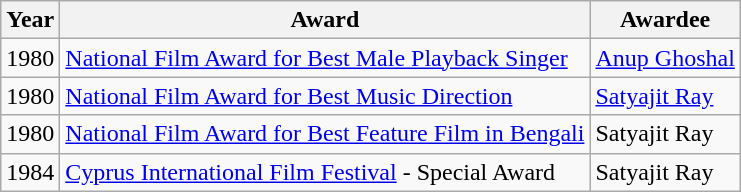<table class="wikitable sortable">
<tr>
<th>Year</th>
<th>Award</th>
<th>Awardee</th>
</tr>
<tr>
<td>1980</td>
<td><a href='#'>National Film Award for Best Male Playback Singer</a></td>
<td><a href='#'>Anup Ghoshal</a></td>
</tr>
<tr>
<td>1980</td>
<td><a href='#'>National Film Award for Best Music Direction</a></td>
<td><a href='#'>Satyajit Ray</a></td>
</tr>
<tr>
<td>1980</td>
<td><a href='#'>National Film Award for Best Feature Film in Bengali</a></td>
<td>Satyajit Ray</td>
</tr>
<tr>
<td>1984</td>
<td><a href='#'>Cyprus International Film Festival</a> - Special Award</td>
<td>Satyajit Ray</td>
</tr>
</table>
